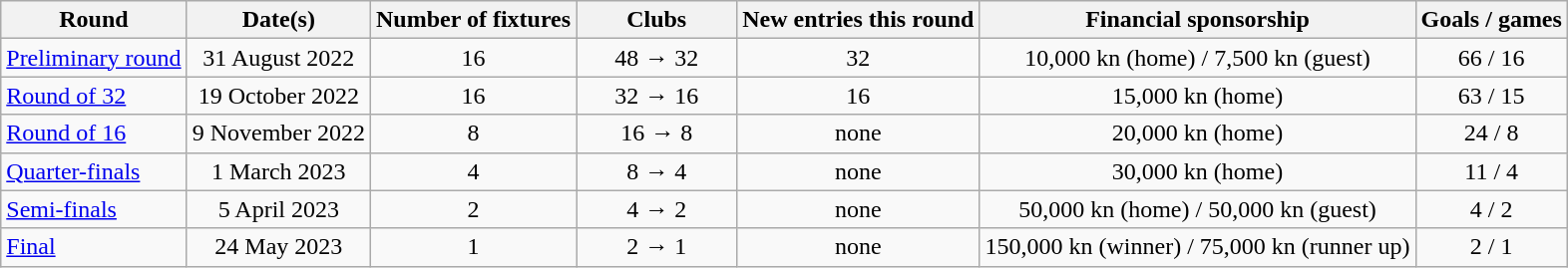<table class="wikitable" style="text-align:center">
<tr>
<th>Round</th>
<th>Date(s)</th>
<th>Number of fixtures</th>
<th width=100>Clubs</th>
<th>New entries this round</th>
<th>Financial sponsorship</th>
<th>Goals / games</th>
</tr>
<tr>
<td style="text-align:left;"><a href='#'>Preliminary round</a></td>
<td>31 August 2022</td>
<td>16</td>
<td>48 → 32</td>
<td>32</td>
<td>10,000 kn (home) / 7,500 kn (guest)</td>
<td>66 / 16</td>
</tr>
<tr>
<td style="text-align:left;"><a href='#'>Round of 32</a></td>
<td>19 October 2022</td>
<td>16</td>
<td>32 → 16</td>
<td>16</td>
<td>15,000 kn (home)</td>
<td>63 / 15</td>
</tr>
<tr>
<td style="text-align:left;"><a href='#'>Round of 16</a></td>
<td>9 November 2022</td>
<td>8</td>
<td>16 → 8</td>
<td>none</td>
<td>20,000 kn (home)</td>
<td>24 / 8</td>
</tr>
<tr>
<td style="text-align:left;"><a href='#'>Quarter-finals</a></td>
<td>1 March 2023</td>
<td>4</td>
<td>8 → 4</td>
<td>none</td>
<td>30,000 kn (home)</td>
<td>11 / 4</td>
</tr>
<tr>
<td style="text-align:left;"><a href='#'>Semi-finals</a></td>
<td>5 April 2023</td>
<td>2</td>
<td>4 → 2</td>
<td>none</td>
<td>50,000 kn (home) / 50,000 kn (guest)</td>
<td>4 / 2</td>
</tr>
<tr>
<td style="text-align:left;"><a href='#'>Final</a></td>
<td>24 May 2023</td>
<td>1</td>
<td>2 → 1</td>
<td>none</td>
<td>150,000 kn (winner) / 75,000 kn (runner up)</td>
<td>2 / 1</td>
</tr>
</table>
